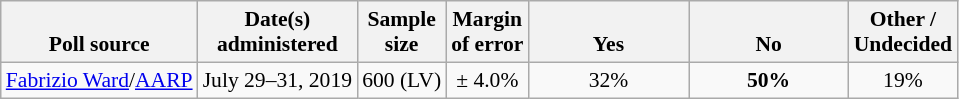<table class="wikitable" style="font-size:90%;text-align:center;">
<tr valign=bottom>
<th>Poll source</th>
<th>Date(s)<br>administered</th>
<th>Sample<br>size</th>
<th>Margin<br>of error</th>
<th style="width:100px;">Yes</th>
<th style="width:100px;">No</th>
<th>Other /<br>Undecided</th>
</tr>
<tr>
<td style="text-align:left;"><a href='#'>Fabrizio Ward</a>/<a href='#'>AARP</a></td>
<td>July 29–31, 2019</td>
<td>600 (LV)</td>
<td>± 4.0%</td>
<td>32%</td>
<td><strong>50%</strong></td>
<td>19%</td>
</tr>
</table>
